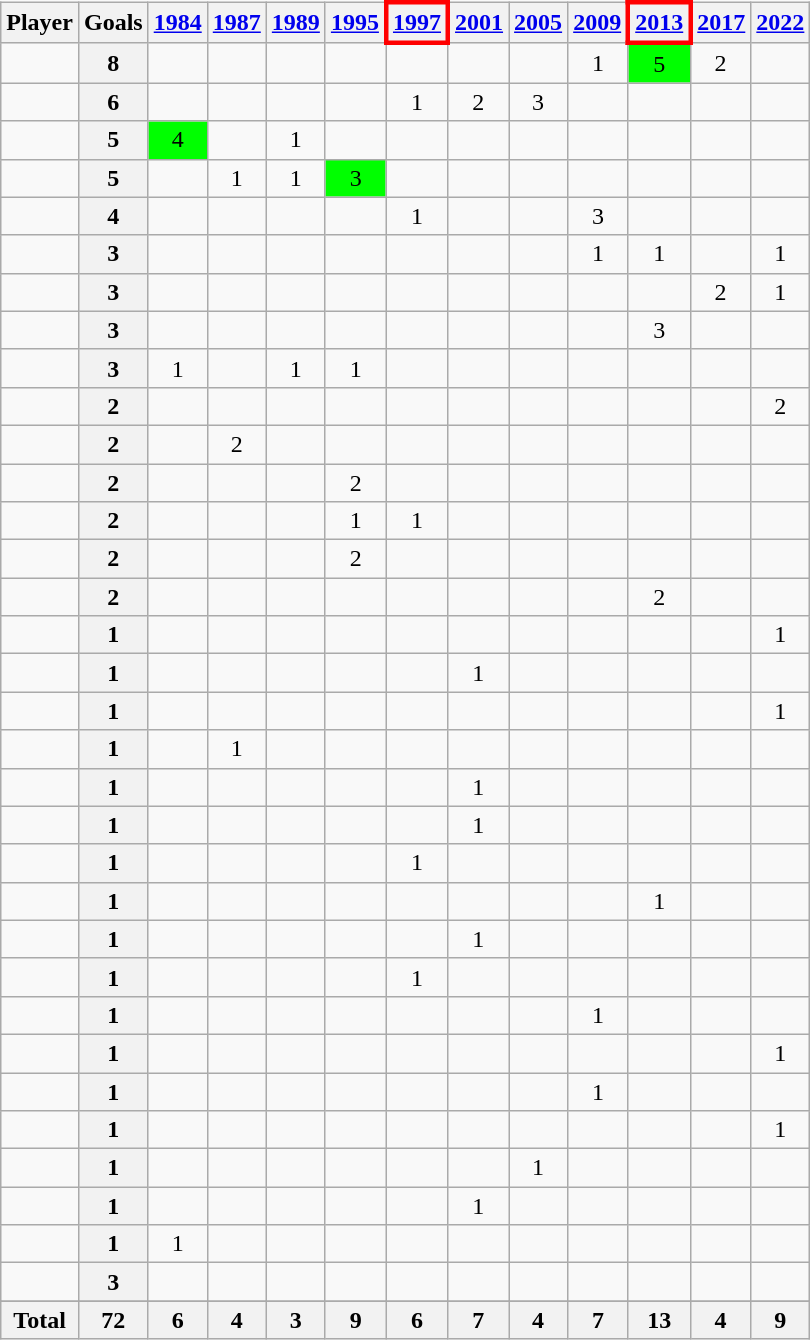<table class="wikitable sortable" style="text-align:center;">
<tr>
<th>Player</th>
<th>Goals</th>
<th><a href='#'>1984</a></th>
<th><a href='#'>1987</a></th>
<th><a href='#'>1989</a></th>
<th><a href='#'>1995</a></th>
<th style="border:3px solid red"><a href='#'>1997</a></th>
<th><a href='#'>2001</a></th>
<th><a href='#'>2005</a></th>
<th><a href='#'>2009</a></th>
<th style="border:3px solid red"><a href='#'>2013</a></th>
<th><a href='#'>2017</a></th>
<th><a href='#'>2022</a></th>
</tr>
<tr>
<td align="left"></td>
<th>8</th>
<td></td>
<td></td>
<td></td>
<td></td>
<td></td>
<td></td>
<td></td>
<td>1</td>
<td style="background:#00FF00">5</td>
<td>2</td>
<td></td>
</tr>
<tr>
<td align="left"></td>
<th>6</th>
<td></td>
<td></td>
<td></td>
<td></td>
<td>1</td>
<td>2</td>
<td>3</td>
<td></td>
<td></td>
<td></td>
<td></td>
</tr>
<tr>
<td align="left"></td>
<th>5</th>
<td style="background:#00FF00">4</td>
<td></td>
<td>1</td>
<td></td>
<td></td>
<td></td>
<td></td>
<td></td>
<td></td>
<td></td>
<td></td>
</tr>
<tr>
<td align="left"></td>
<th>5</th>
<td></td>
<td>1</td>
<td>1</td>
<td style="background:#00FF00">3</td>
<td></td>
<td></td>
<td></td>
<td></td>
<td></td>
<td></td>
<td></td>
</tr>
<tr>
<td align="left"></td>
<th>4</th>
<td></td>
<td></td>
<td></td>
<td></td>
<td>1</td>
<td></td>
<td></td>
<td>3</td>
<td></td>
<td></td>
<td></td>
</tr>
<tr>
<td align="left"></td>
<th>3</th>
<td></td>
<td></td>
<td></td>
<td></td>
<td></td>
<td></td>
<td></td>
<td>1</td>
<td>1</td>
<td></td>
<td>1</td>
</tr>
<tr>
<td align="left"></td>
<th>3</th>
<td></td>
<td></td>
<td></td>
<td></td>
<td></td>
<td></td>
<td></td>
<td></td>
<td></td>
<td>2</td>
<td>1</td>
</tr>
<tr>
<td align="left"></td>
<th>3</th>
<td></td>
<td></td>
<td></td>
<td></td>
<td></td>
<td></td>
<td></td>
<td></td>
<td>3</td>
<td></td>
<td></td>
</tr>
<tr>
<td align="left"></td>
<th>3</th>
<td>1</td>
<td></td>
<td>1</td>
<td>1</td>
<td></td>
<td></td>
<td></td>
<td></td>
<td></td>
<td></td>
<td></td>
</tr>
<tr>
<td align="left"></td>
<th>2</th>
<td></td>
<td></td>
<td></td>
<td></td>
<td></td>
<td></td>
<td></td>
<td></td>
<td></td>
<td></td>
<td>2</td>
</tr>
<tr>
<td align="left"></td>
<th>2</th>
<td></td>
<td>2</td>
<td></td>
<td></td>
<td></td>
<td></td>
<td></td>
<td></td>
<td></td>
<td></td>
<td></td>
</tr>
<tr>
<td align="left"></td>
<th>2</th>
<td></td>
<td></td>
<td></td>
<td>2</td>
<td></td>
<td></td>
<td></td>
<td></td>
<td></td>
<td></td>
<td></td>
</tr>
<tr>
<td align="left"></td>
<th>2</th>
<td></td>
<td></td>
<td></td>
<td>1</td>
<td>1</td>
<td></td>
<td></td>
<td></td>
<td></td>
<td></td>
<td></td>
</tr>
<tr>
<td align="left"></td>
<th>2</th>
<td></td>
<td></td>
<td></td>
<td>2</td>
<td></td>
<td></td>
<td></td>
<td></td>
<td></td>
<td></td>
<td></td>
</tr>
<tr>
<td align="left"></td>
<th>2</th>
<td></td>
<td></td>
<td></td>
<td></td>
<td></td>
<td></td>
<td></td>
<td></td>
<td>2</td>
<td></td>
<td></td>
</tr>
<tr>
<td align="left"></td>
<th>1</th>
<td></td>
<td></td>
<td></td>
<td></td>
<td></td>
<td></td>
<td></td>
<td></td>
<td></td>
<td></td>
<td>1</td>
</tr>
<tr>
<td align="left"></td>
<th>1</th>
<td></td>
<td></td>
<td></td>
<td></td>
<td></td>
<td>1</td>
<td></td>
<td></td>
<td></td>
<td></td>
<td></td>
</tr>
<tr>
<td align="left"></td>
<th>1</th>
<td></td>
<td></td>
<td></td>
<td></td>
<td></td>
<td></td>
<td></td>
<td></td>
<td></td>
<td></td>
<td>1</td>
</tr>
<tr>
<td align="left"></td>
<th>1</th>
<td></td>
<td>1</td>
<td></td>
<td></td>
<td></td>
<td></td>
<td></td>
<td></td>
<td></td>
<td></td>
<td></td>
</tr>
<tr>
<td align="left"></td>
<th>1</th>
<td></td>
<td></td>
<td></td>
<td></td>
<td></td>
<td>1</td>
<td></td>
<td></td>
<td></td>
<td></td>
<td></td>
</tr>
<tr>
<td align="left"></td>
<th>1</th>
<td></td>
<td></td>
<td></td>
<td></td>
<td></td>
<td>1</td>
<td></td>
<td></td>
<td></td>
<td></td>
<td></td>
</tr>
<tr>
<td align="left"></td>
<th>1</th>
<td></td>
<td></td>
<td></td>
<td></td>
<td>1</td>
<td></td>
<td></td>
<td></td>
<td></td>
<td></td>
<td></td>
</tr>
<tr>
<td align="left"></td>
<th>1</th>
<td></td>
<td></td>
<td></td>
<td></td>
<td></td>
<td></td>
<td></td>
<td></td>
<td>1</td>
<td></td>
<td></td>
</tr>
<tr>
<td align="left"></td>
<th>1</th>
<td></td>
<td></td>
<td></td>
<td></td>
<td></td>
<td>1</td>
<td></td>
<td></td>
<td></td>
<td></td>
<td></td>
</tr>
<tr>
<td align="left"></td>
<th>1</th>
<td></td>
<td></td>
<td></td>
<td></td>
<td>1</td>
<td></td>
<td></td>
<td></td>
<td></td>
<td></td>
<td></td>
</tr>
<tr>
<td align="left"></td>
<th>1</th>
<td></td>
<td></td>
<td></td>
<td></td>
<td></td>
<td></td>
<td></td>
<td>1</td>
<td></td>
<td></td>
<td></td>
</tr>
<tr>
<td align="left"></td>
<th>1</th>
<td></td>
<td></td>
<td></td>
<td></td>
<td></td>
<td></td>
<td></td>
<td></td>
<td></td>
<td></td>
<td>1</td>
</tr>
<tr>
<td align="left"></td>
<th>1</th>
<td></td>
<td></td>
<td></td>
<td></td>
<td></td>
<td></td>
<td></td>
<td>1</td>
<td></td>
<td></td>
<td></td>
</tr>
<tr>
<td align="left"></td>
<th>1</th>
<td></td>
<td></td>
<td></td>
<td></td>
<td></td>
<td></td>
<td></td>
<td></td>
<td></td>
<td></td>
<td>1</td>
</tr>
<tr>
<td align="left"></td>
<th>1</th>
<td></td>
<td></td>
<td></td>
<td></td>
<td></td>
<td></td>
<td>1</td>
<td></td>
<td></td>
<td></td>
<td></td>
</tr>
<tr>
<td align="left"></td>
<th>1</th>
<td></td>
<td></td>
<td></td>
<td></td>
<td></td>
<td>1</td>
<td></td>
<td></td>
<td></td>
<td></td>
<td></td>
</tr>
<tr>
<td align="left"></td>
<th>1</th>
<td>1</td>
<td></td>
<td></td>
<td></td>
<td></td>
<td></td>
<td></td>
<td></td>
<td></td>
<td></td>
<td></td>
</tr>
<tr>
<td align="left"></td>
<th>3</th>
<td></td>
<td></td>
<td></td>
<td></td>
<td></td>
<td></td>
<td></td>
<td></td>
<td></td>
<td></td>
<td></td>
</tr>
<tr>
</tr>
<tr class="sortbottom">
<th>Total</th>
<th>72</th>
<th>6</th>
<th>4</th>
<th>3</th>
<th>9</th>
<th>6</th>
<th>7</th>
<th>4</th>
<th>7</th>
<th>13</th>
<th>4</th>
<th>9</th>
</tr>
</table>
